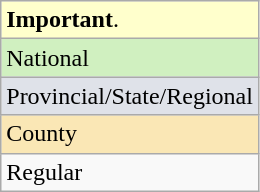<table class="wikitable">
<tr style="background:#ffc;">
<td><strong>Important</strong>.</td>
</tr>
<tr style="background:#d0f0c0">
<td>National</td>
</tr>
<tr style="background:#dfe2e9">
<td>Provincial/State/Regional</td>
</tr>
<tr style="background:#fae7b5">
<td>County</td>
</tr>
<tr>
<td>Regular</td>
</tr>
</table>
